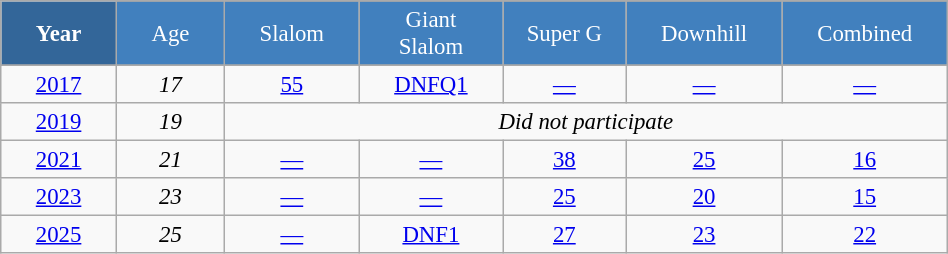<table class="wikitable" style="font-size:95%; text-align:center; border:grey solid 1px; border-collapse:collapse;" width="50%">
<tr style="background-color:#369; color:white;">
<td rowspan="2" colspan="1" width="5%"><strong>Year</strong></td>
</tr>
<tr style="background-color:#4180be; color:white;">
<td width="5%">Age</td>
<td width="5%">Slalom</td>
<td width="5%">Giant<br>Slalom</td>
<td width="5%">Super G</td>
<td width="5%">Downhill</td>
<td width="5%">Combined</td>
</tr>
<tr style="background-color:#8CB2D8; color:white;">
</tr>
<tr>
<td><a href='#'>2017</a></td>
<td><em>17</em></td>
<td><a href='#'>55</a></td>
<td><a href='#'>DNFQ1</a></td>
<td><a href='#'>—</a></td>
<td><a href='#'>—</a></td>
<td><a href='#'>—</a></td>
</tr>
<tr>
<td><a href='#'>2019</a></td>
<td><em>19</em></td>
<td colspan=5><em>Did not participate</em></td>
</tr>
<tr>
<td><a href='#'>2021</a></td>
<td><em>21</em></td>
<td><a href='#'>—</a></td>
<td><a href='#'>—</a></td>
<td><a href='#'>38</a></td>
<td><a href='#'>25</a></td>
<td><a href='#'>16</a></td>
</tr>
<tr>
<td><a href='#'>2023</a></td>
<td><em>23</em></td>
<td><a href='#'>—</a></td>
<td><a href='#'>—</a></td>
<td><a href='#'>25</a></td>
<td><a href='#'>20</a></td>
<td><a href='#'>15</a></td>
</tr>
<tr>
<td><a href='#'>2025</a></td>
<td><em>25</em></td>
<td><a href='#'>—</a></td>
<td><a href='#'>DNF1</a></td>
<td><a href='#'>27</a></td>
<td><a href='#'>23</a></td>
<td><a href='#'>22</a></td>
</tr>
</table>
